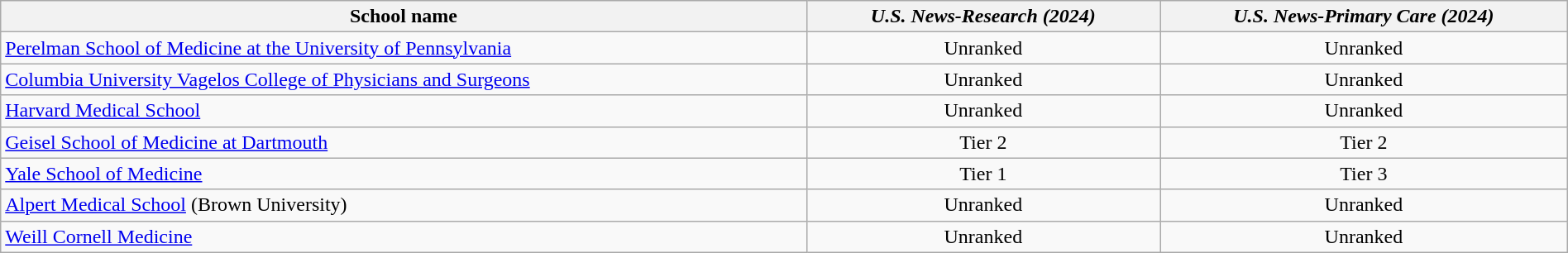<table class="wikitable sortable" style="width:100%">
<tr>
<th>School name</th>
<th><em>U.S. News-Research (2024)</em></th>
<th><em>U.S. News-Primary Care (2024)</em></th>
</tr>
<tr>
<td><a href='#'>Perelman School of Medicine at the University of Pennsylvania</a></td>
<td align="center">Unranked</td>
<td align="center">Unranked</td>
</tr>
<tr>
<td><a href='#'>Columbia University Vagelos College of Physicians and Surgeons</a></td>
<td align="center">Unranked</td>
<td align="center">Unranked</td>
</tr>
<tr>
<td><a href='#'>Harvard Medical School</a></td>
<td align="center">Unranked</td>
<td align="center">Unranked</td>
</tr>
<tr>
<td><a href='#'>Geisel School of Medicine at Dartmouth</a></td>
<td align="center">Tier 2</td>
<td align="center">Tier 2</td>
</tr>
<tr>
<td><a href='#'>Yale School of Medicine</a></td>
<td align="center">Tier 1</td>
<td align="center">Tier 3</td>
</tr>
<tr>
<td><a href='#'>Alpert Medical School</a> (Brown University)</td>
<td align="center">Unranked</td>
<td align="center">Unranked</td>
</tr>
<tr>
<td><a href='#'>Weill Cornell Medicine</a></td>
<td align="center">Unranked</td>
<td align="center">Unranked</td>
</tr>
</table>
